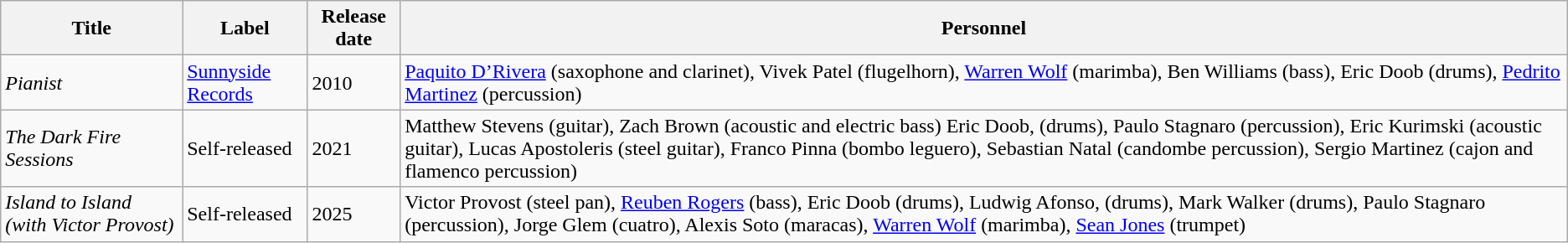<table class="wikitable sortable">
<tr>
<th>Title</th>
<th>Label</th>
<th>Release date</th>
<th>Personnel</th>
</tr>
<tr>
<td><em>Pianist</em></td>
<td><a href='#'>Sunnyside Records</a></td>
<td>2010</td>
<td><a href='#'>Paquito D’Rivera</a> (saxophone and clarinet), Vivek Patel (flugelhorn), <a href='#'>Warren Wolf</a> (marimba), Ben Williams (bass), Eric Doob (drums), <a href='#'>Pedrito Martinez</a> (percussion)</td>
</tr>
<tr>
<td><em>The Dark Fire Sessions</em></td>
<td>Self-released</td>
<td>2021</td>
<td>Matthew Stevens (guitar), Zach Brown (acoustic and electric bass) Eric Doob, (drums), Paulo Stagnaro (percussion), Eric Kurimski (acoustic guitar), Lucas Apostoleris (steel guitar), Franco Pinna (bombo leguero), Sebastian Natal (candombe percussion), Sergio Martinez (cajon and flamenco percussion)</td>
</tr>
<tr>
<td><em>Island to Island (with Victor Provost)</em></td>
<td>Self-released</td>
<td>2025</td>
<td>Victor Provost (steel pan), <a href='#'>Reuben Rogers</a> (bass), Eric Doob (drums), Ludwig Afonso, (drums), Mark Walker (drums), Paulo Stagnaro (percussion), Jorge Glem (cuatro), Alexis Soto (maracas), <a href='#'>Warren Wolf</a> (marimba), <a href='#'>Sean Jones</a> (trumpet)</td>
</tr>
</table>
